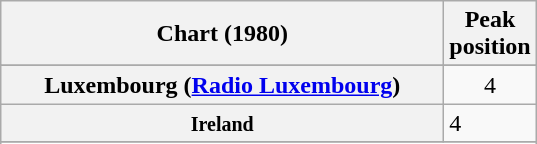<table class="wikitable sortable plainrowheaders">
<tr>
<th style="width:18em;">Chart (1980)</th>
<th>Peak<br>position</th>
</tr>
<tr>
</tr>
<tr>
<th scope="row">Luxembourg (<a href='#'>Radio Luxembourg</a>)</th>
<td align="center">4</td>
</tr>
<tr>
<th><small><strong>Ireland</strong></small></th>
<td>4</td>
</tr>
<tr>
</tr>
<tr>
</tr>
<tr>
</tr>
<tr>
</tr>
<tr>
</tr>
</table>
